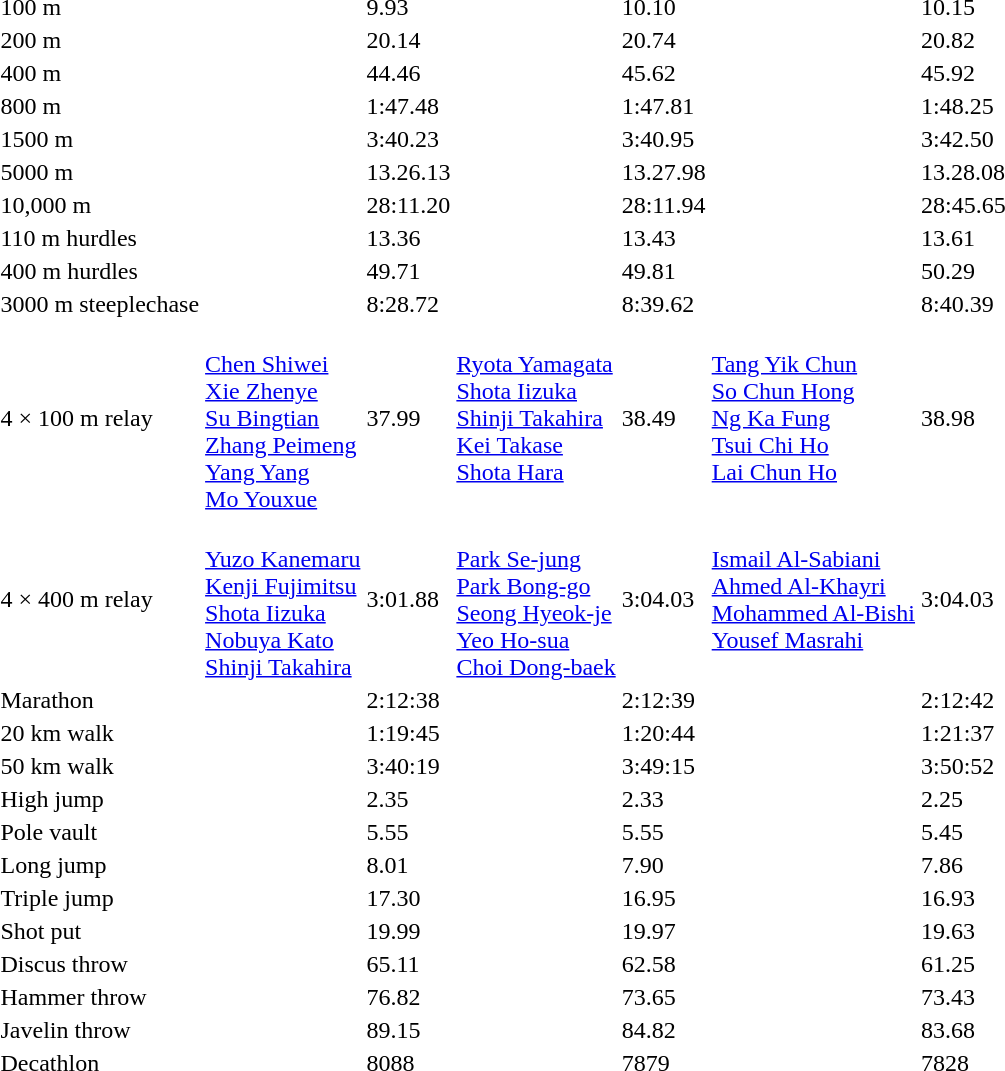<table>
<tr>
<td>100 m<br></td>
<td></td>
<td>9.93<br></td>
<td></td>
<td>10.10</td>
<td></td>
<td>10.15</td>
</tr>
<tr>
<td>200 m<br></td>
<td></td>
<td>20.14<br></td>
<td></td>
<td>20.74</td>
<td></td>
<td>20.82</td>
</tr>
<tr>
<td>400 m<br></td>
<td></td>
<td>44.46<br></td>
<td></td>
<td>45.62</td>
<td></td>
<td>45.92</td>
</tr>
<tr>
<td>800 m<br></td>
<td></td>
<td>1:47.48</td>
<td></td>
<td>1:47.81</td>
<td></td>
<td>1:48.25</td>
</tr>
<tr>
<td>1500 m<br></td>
<td></td>
<td>3:40.23</td>
<td></td>
<td>3:40.95</td>
<td></td>
<td>3:42.50</td>
</tr>
<tr>
<td>5000 m<br></td>
<td></td>
<td>13.26.13<br></td>
<td></td>
<td>13.27.98</td>
<td></td>
<td>13.28.08</td>
</tr>
<tr>
<td>10,000 m<br></td>
<td></td>
<td>28:11.20</td>
<td></td>
<td>28:11.94</td>
<td></td>
<td>28:45.65</td>
</tr>
<tr>
<td>110 m hurdles<br></td>
<td></td>
<td>13.36</td>
<td></td>
<td>13.43</td>
<td></td>
<td>13.61</td>
</tr>
<tr>
<td>400 m hurdles<br></td>
<td></td>
<td>49.71</td>
<td></td>
<td>49.81</td>
<td></td>
<td>50.29</td>
</tr>
<tr>
<td>3000 m steeplechase<br></td>
<td></td>
<td>8:28.72</td>
<td></td>
<td>8:39.62</td>
<td></td>
<td>8:40.39</td>
</tr>
<tr>
<td>4 × 100 m relay<br></td>
<td><br><a href='#'>Chen Shiwei</a><br><a href='#'>Xie Zhenye</a><br><a href='#'>Su Bingtian</a><br><a href='#'>Zhang Peimeng</a><br><a href='#'>Yang Yang</a><br><a href='#'>Mo Youxue</a></td>
<td>37.99<br></td>
<td valign=top><br><a href='#'>Ryota Yamagata</a><br><a href='#'>Shota Iizuka</a><br><a href='#'>Shinji Takahira</a><br><a href='#'>Kei Takase</a><br><a href='#'>Shota Hara</a></td>
<td>38.49</td>
<td valign=top><br><a href='#'>Tang Yik Chun</a><br><a href='#'>So Chun Hong</a><br><a href='#'>Ng Ka Fung</a><br><a href='#'>Tsui Chi Ho</a><br><a href='#'>Lai Chun Ho</a></td>
<td>38.98</td>
</tr>
<tr>
<td>4 × 400 m relay<br></td>
<td><br><a href='#'>Yuzo Kanemaru</a><br><a href='#'>Kenji Fujimitsu</a><br><a href='#'>Shota Iizuka</a><br><a href='#'>Nobuya Kato</a><br><a href='#'>Shinji Takahira</a></td>
<td>3:01.88</td>
<td><br><a href='#'>Park Se-jung</a><br><a href='#'>Park Bong-go</a><br><a href='#'>Seong Hyeok-je</a><br><a href='#'>Yeo Ho-sua</a><br><a href='#'>Choi Dong-baek</a></td>
<td>3:04.03</td>
<td valign=top><br><a href='#'>Ismail Al-Sabiani</a><br><a href='#'>Ahmed Al-Khayri</a><br><a href='#'>Mohammed Al-Bishi</a><br><a href='#'>Yousef Masrahi</a></td>
<td>3:04.03</td>
</tr>
<tr>
<td>Marathon<br></td>
<td></td>
<td>2:12:38</td>
<td></td>
<td>2:12:39</td>
<td></td>
<td>2:12:42</td>
</tr>
<tr>
<td>20 km walk<br></td>
<td></td>
<td>1:19:45<br></td>
<td></td>
<td>1:20:44</td>
<td></td>
<td>1:21:37</td>
</tr>
<tr>
<td>50 km walk<br></td>
<td></td>
<td>3:40:19<br></td>
<td></td>
<td>3:49:15</td>
<td></td>
<td>3:50:52</td>
</tr>
<tr>
<td>High jump<br></td>
<td></td>
<td>2.35<br></td>
<td></td>
<td>2.33</td>
<td></td>
<td>2.25</td>
</tr>
<tr>
<td>Pole vault<br></td>
<td></td>
<td>5.55</td>
<td></td>
<td>5.55</td>
<td></td>
<td>5.45</td>
</tr>
<tr>
<td>Long jump<br></td>
<td></td>
<td>8.01</td>
<td></td>
<td>7.90</td>
<td></td>
<td>7.86</td>
</tr>
<tr>
<td>Triple jump<br></td>
<td></td>
<td>17.30</td>
<td></td>
<td>16.95</td>
<td></td>
<td>16.93</td>
</tr>
<tr>
<td>Shot put<br></td>
<td></td>
<td>19.99</td>
<td></td>
<td>19.97</td>
<td></td>
<td>19.63</td>
</tr>
<tr>
<td>Discus throw<br></td>
<td></td>
<td>65.11</td>
<td></td>
<td>62.58</td>
<td></td>
<td>61.25</td>
</tr>
<tr>
<td>Hammer throw<br></td>
<td></td>
<td>76.82</td>
<td></td>
<td>73.65</td>
<td></td>
<td>73.43</td>
</tr>
<tr>
<td>Javelin throw<br></td>
<td></td>
<td>89.15<br></td>
<td></td>
<td>84.82</td>
<td></td>
<td>83.68</td>
</tr>
<tr>
<td>Decathlon<br></td>
<td></td>
<td>8088</td>
<td></td>
<td>7879</td>
<td></td>
<td>7828</td>
</tr>
</table>
